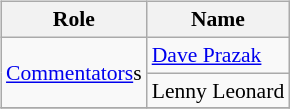<table class=wikitable style="font-size:90%; margin: 0.5em 0 0.5em 1em; float: right; clear: right;">
<tr>
<th>Role</th>
<th>Name</th>
</tr>
<tr>
<td rowspan=2><a href='#'>Commentators</a>s</td>
<td><a href='#'>Dave Prazak</a></td>
</tr>
<tr>
<td>Lenny Leonard</td>
</tr>
<tr>
</tr>
</table>
